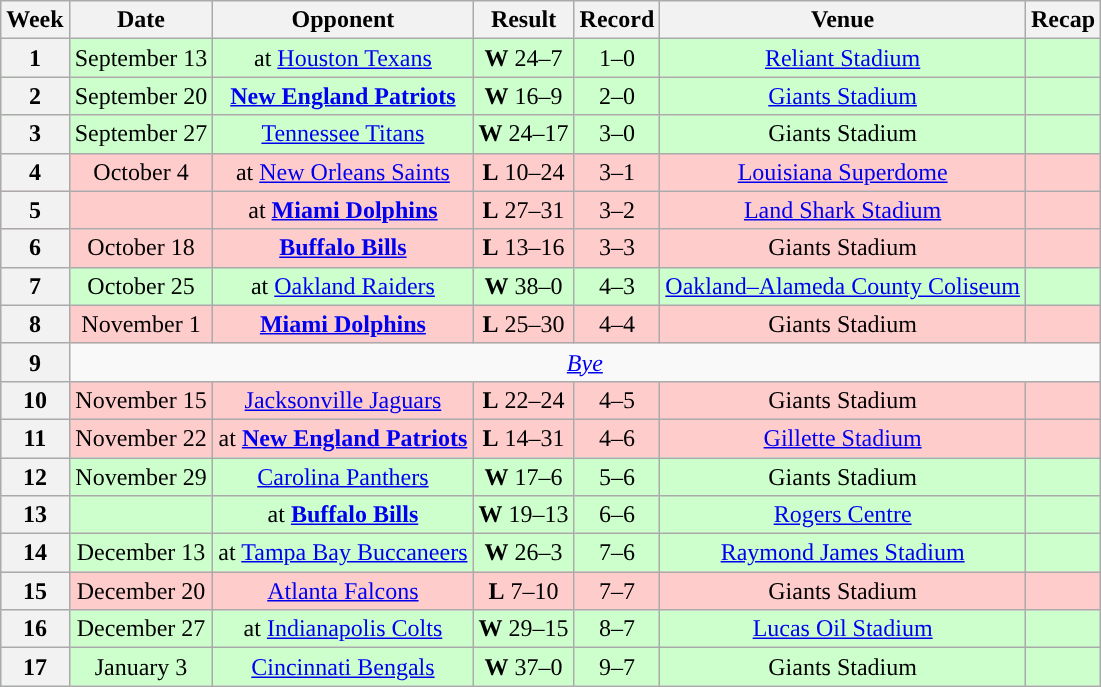<table class="wikitable" style="text-align:center">
<tr>
<th>Week</th>
<th>Date</th>
<th>Opponent</th>
<th>Result</th>
<th>Record</th>
<th>Venue</th>
<th>Recap</th>
</tr>
<tr style="background:#cfc">
<th>1</th>
<td>September 13</td>
<td>at <a href='#'>Houston Texans</a></td>
<td><strong>W</strong> 24–7</td>
<td>1–0</td>
<td><a href='#'>Reliant Stadium</a></td>
<td></td>
</tr>
<tr style="background:#cfc">
<th>2</th>
<td>September 20</td>
<td><strong><a href='#'>New England Patriots</a></strong></td>
<td><strong>W</strong> 16–9</td>
<td>2–0</td>
<td><a href='#'>Giants Stadium</a></td>
<td></td>
</tr>
<tr style="background:#cfc">
<th>3</th>
<td>September 27</td>
<td><a href='#'>Tennessee Titans</a></td>
<td><strong>W</strong> 24–17</td>
<td>3–0</td>
<td>Giants Stadium</td>
<td></td>
</tr>
<tr style="background:#fcc">
<th>4</th>
<td>October 4</td>
<td>at <a href='#'>New Orleans Saints</a></td>
<td><strong>L</strong> 10–24</td>
<td>3–1</td>
<td><a href='#'>Louisiana Superdome</a></td>
<td></td>
</tr>
<tr style="background:#fcc">
<th>5</th>
<td></td>
<td>at <strong><a href='#'>Miami Dolphins</a></strong></td>
<td><strong>L</strong> 27–31</td>
<td>3–2</td>
<td><a href='#'>Land Shark Stadium</a></td>
<td></td>
</tr>
<tr style="background:#fcc">
<th>6</th>
<td>October 18</td>
<td><strong><a href='#'>Buffalo Bills</a></strong></td>
<td><strong>L</strong> 13–16 </td>
<td>3–3</td>
<td>Giants Stadium</td>
<td></td>
</tr>
<tr style="background:#cfc">
<th>7</th>
<td>October 25</td>
<td>at <a href='#'>Oakland Raiders</a></td>
<td><strong>W</strong> 38–0</td>
<td>4–3</td>
<td><a href='#'>Oakland–Alameda County Coliseum</a></td>
<td></td>
</tr>
<tr style="background:#fcc">
<th>8</th>
<td>November 1</td>
<td><strong><a href='#'>Miami Dolphins</a></strong></td>
<td><strong>L</strong> 25–30</td>
<td>4–4</td>
<td>Giants Stadium</td>
<td></td>
</tr>
<tr>
<th>9</th>
<td colspan="6"><em><a href='#'>Bye</a></em></td>
</tr>
<tr style="background:#fcc">
<th>10</th>
<td>November 15</td>
<td><a href='#'>Jacksonville Jaguars</a></td>
<td><strong>L</strong> 22–24</td>
<td>4–5</td>
<td>Giants Stadium</td>
<td></td>
</tr>
<tr style="background:#fcc">
<th>11</th>
<td>November 22</td>
<td>at <strong><a href='#'>New England Patriots</a></strong></td>
<td><strong>L</strong> 14–31</td>
<td>4–6</td>
<td><a href='#'>Gillette Stadium</a></td>
<td></td>
</tr>
<tr style="background:#cfc">
<th>12</th>
<td>November 29</td>
<td><a href='#'>Carolina Panthers</a></td>
<td><strong>W</strong> 17–6</td>
<td>5–6</td>
<td>Giants Stadium</td>
<td></td>
</tr>
<tr style="background:#cfc">
<th>13</th>
<td></td>
<td>at <strong><a href='#'>Buffalo Bills</a></strong></td>
<td><strong>W</strong> 19–13</td>
<td>6–6</td>
<td> <a href='#'>Rogers Centre</a> </td>
<td></td>
</tr>
<tr style="background:#cfc">
<th>14</th>
<td>December 13</td>
<td>at <a href='#'>Tampa Bay Buccaneers</a></td>
<td><strong>W</strong> 26–3</td>
<td>7–6</td>
<td><a href='#'>Raymond James Stadium</a></td>
<td></td>
</tr>
<tr style="background:#fcc">
<th>15</th>
<td>December 20</td>
<td><a href='#'>Atlanta Falcons</a></td>
<td><strong>L</strong> 7–10</td>
<td>7–7</td>
<td>Giants Stadium</td>
<td></td>
</tr>
<tr style="background:#cfc">
<th>16</th>
<td>December 27</td>
<td>at <a href='#'>Indianapolis Colts</a></td>
<td><strong>W</strong> 29–15</td>
<td>8–7</td>
<td><a href='#'>Lucas Oil Stadium</a></td>
<td></td>
</tr>
<tr style="background:#cfc">
<th>17</th>
<td>January 3</td>
<td><a href='#'>Cincinnati Bengals</a></td>
<td><strong>W</strong> 37–0</td>
<td>9–7</td>
<td>Giants Stadium</td>
<td></td>
</tr>
</table>
